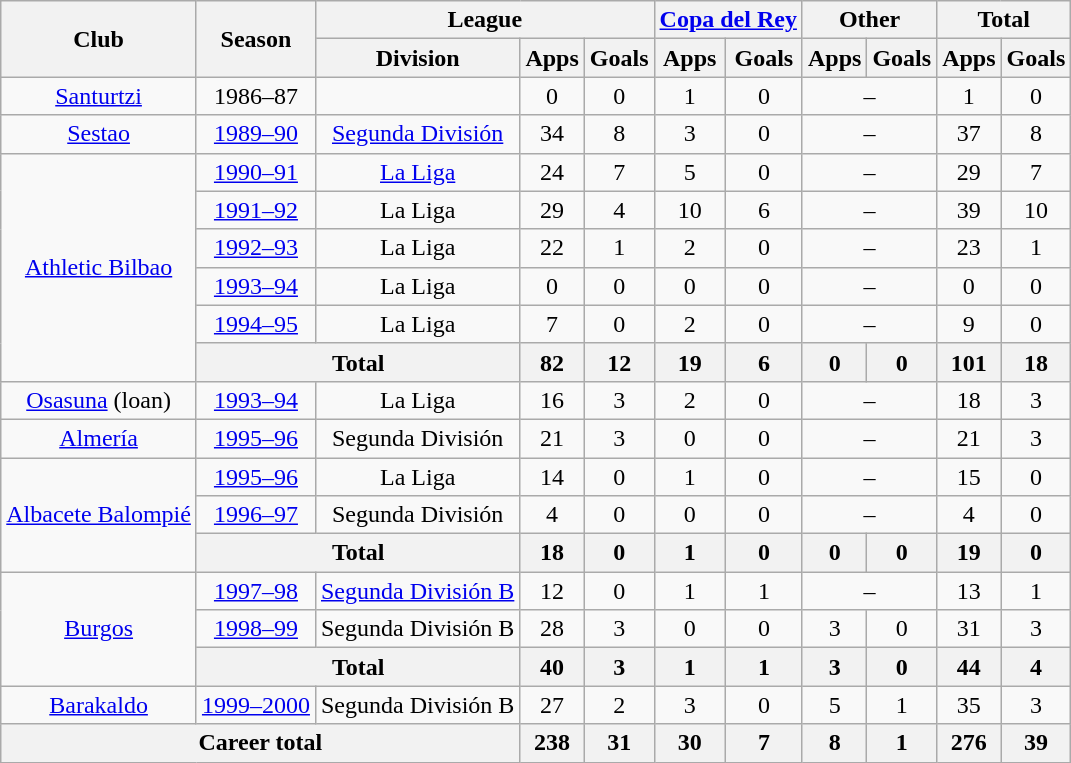<table class="wikitable" style="text-align:center">
<tr>
<th rowspan="2">Club</th>
<th rowspan="2">Season</th>
<th colspan="3">League</th>
<th colspan="2"><a href='#'>Copa del Rey</a></th>
<th colspan="2">Other</th>
<th colspan="2">Total</th>
</tr>
<tr>
<th>Division</th>
<th>Apps</th>
<th>Goals</th>
<th>Apps</th>
<th>Goals</th>
<th>Apps</th>
<th>Goals</th>
<th>Apps</th>
<th>Goals</th>
</tr>
<tr>
<td><a href='#'>Santurtzi</a></td>
<td>1986–87</td>
<td></td>
<td>0</td>
<td>0</td>
<td>1</td>
<td>0</td>
<td colspan="2">–</td>
<td>1</td>
<td>0</td>
</tr>
<tr>
<td><a href='#'>Sestao</a></td>
<td><a href='#'>1989–90</a></td>
<td><a href='#'>Segunda División</a></td>
<td>34</td>
<td>8</td>
<td>3</td>
<td>0</td>
<td colspan="2">–</td>
<td>37</td>
<td>8</td>
</tr>
<tr>
<td rowspan="6"><a href='#'>Athletic Bilbao</a></td>
<td><a href='#'>1990–91</a></td>
<td><a href='#'>La Liga</a></td>
<td>24</td>
<td>7</td>
<td>5</td>
<td>0</td>
<td colspan="2">–</td>
<td>29</td>
<td>7</td>
</tr>
<tr>
<td><a href='#'>1991–92</a></td>
<td>La Liga</td>
<td>29</td>
<td>4</td>
<td>10</td>
<td>6</td>
<td colspan="2">–</td>
<td>39</td>
<td>10</td>
</tr>
<tr>
<td><a href='#'>1992–93</a></td>
<td>La Liga</td>
<td>22</td>
<td>1</td>
<td>2</td>
<td>0</td>
<td colspan="2">–</td>
<td>23</td>
<td>1</td>
</tr>
<tr>
<td><a href='#'>1993–94</a></td>
<td>La Liga</td>
<td>0</td>
<td>0</td>
<td>0</td>
<td>0</td>
<td colspan="2">–</td>
<td>0</td>
<td>0</td>
</tr>
<tr>
<td><a href='#'>1994–95</a></td>
<td>La Liga</td>
<td>7</td>
<td>0</td>
<td>2</td>
<td>0</td>
<td colspan="2">–</td>
<td>9</td>
<td>0</td>
</tr>
<tr>
<th colspan="2">Total</th>
<th>82</th>
<th>12</th>
<th>19</th>
<th>6</th>
<th>0</th>
<th>0</th>
<th>101</th>
<th>18</th>
</tr>
<tr>
<td><a href='#'>Osasuna</a> (loan)</td>
<td><a href='#'>1993–94</a></td>
<td>La Liga</td>
<td>16</td>
<td>3</td>
<td>2</td>
<td>0</td>
<td colspan="2">–</td>
<td>18</td>
<td>3</td>
</tr>
<tr>
<td><a href='#'>Almería</a></td>
<td><a href='#'>1995–96</a></td>
<td>Segunda División</td>
<td>21</td>
<td>3</td>
<td>0</td>
<td>0</td>
<td colspan="2">–</td>
<td>21</td>
<td>3</td>
</tr>
<tr>
<td rowspan="3"><a href='#'>Albacete Balompié</a></td>
<td><a href='#'>1995–96</a></td>
<td>La Liga</td>
<td>14</td>
<td>0</td>
<td>1</td>
<td>0</td>
<td colspan="2">–</td>
<td>15</td>
<td>0</td>
</tr>
<tr>
<td><a href='#'>1996–97</a></td>
<td>Segunda División</td>
<td>4</td>
<td>0</td>
<td>0</td>
<td>0</td>
<td colspan="2">–</td>
<td>4</td>
<td>0</td>
</tr>
<tr>
<th colspan="2">Total</th>
<th>18</th>
<th>0</th>
<th>1</th>
<th>0</th>
<th>0</th>
<th>0</th>
<th>19</th>
<th>0</th>
</tr>
<tr>
<td rowspan="3"><a href='#'>Burgos</a></td>
<td><a href='#'>1997–98</a></td>
<td><a href='#'>Segunda División B</a></td>
<td>12</td>
<td>0</td>
<td>1</td>
<td>1</td>
<td colspan="2">–</td>
<td>13</td>
<td>1</td>
</tr>
<tr>
<td><a href='#'>1998–99</a></td>
<td>Segunda División B</td>
<td>28</td>
<td>3</td>
<td>0</td>
<td>0</td>
<td>3</td>
<td>0</td>
<td>31</td>
<td>3</td>
</tr>
<tr>
<th colspan="2">Total</th>
<th>40</th>
<th>3</th>
<th>1</th>
<th>1</th>
<th>3</th>
<th>0</th>
<th>44</th>
<th>4</th>
</tr>
<tr>
<td><a href='#'>Barakaldo</a></td>
<td><a href='#'>1999–2000</a></td>
<td>Segunda División B</td>
<td>27</td>
<td>2</td>
<td>3</td>
<td>0</td>
<td>5</td>
<td>1</td>
<td>35</td>
<td>3</td>
</tr>
<tr>
<th colspan="3">Career total</th>
<th>238</th>
<th>31</th>
<th>30</th>
<th>7</th>
<th>8</th>
<th>1</th>
<th>276</th>
<th>39</th>
</tr>
</table>
